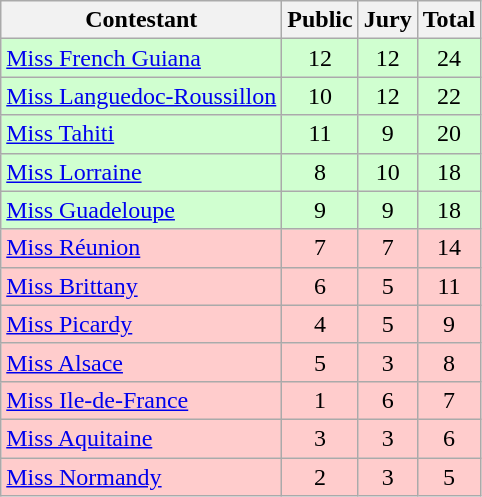<table class="wikitable sortable">
<tr>
<th scope=col>Contestant</th>
<th scope=col>Public</th>
<th scope=col>Jury</th>
<th scope=col>Total</th>
</tr>
<tr align="center" bgcolor="D0FFD0">
<td align="left"> <a href='#'>Miss French Guiana</a></td>
<td>12</td>
<td>12</td>
<td>24</td>
</tr>
<tr align="center" bgcolor="D0FFD0">
<td align="left"> <a href='#'>Miss Languedoc-Roussillon</a></td>
<td>10</td>
<td>12</td>
<td>22</td>
</tr>
<tr align="center" bgcolor="D0FFD0">
<td align="left"> <a href='#'>Miss Tahiti</a></td>
<td>11</td>
<td>9</td>
<td>20</td>
</tr>
<tr align="center" bgcolor="D0FFD0">
<td align="left"> <a href='#'>Miss Lorraine</a></td>
<td>8</td>
<td>10</td>
<td>18</td>
</tr>
<tr align="center" bgcolor="D0FFD0">
<td align="left"> <a href='#'>Miss Guadeloupe</a></td>
<td>9</td>
<td>9</td>
<td>18</td>
</tr>
<tr align="center" bgcolor="FFCCCC">
<td align="left"> <a href='#'>Miss Réunion</a></td>
<td>7</td>
<td>7</td>
<td>14</td>
</tr>
<tr align="center" bgcolor="FFCCCC">
<td align="left"> <a href='#'>Miss Brittany</a></td>
<td>6</td>
<td>5</td>
<td>11</td>
</tr>
<tr align="center" bgcolor="FFCCCC">
<td align="left"> <a href='#'>Miss Picardy</a></td>
<td>4</td>
<td>5</td>
<td>9</td>
</tr>
<tr align="center" bgcolor="FFCCCC">
<td align="left"> <a href='#'>Miss Alsace</a></td>
<td>5</td>
<td>3</td>
<td>8</td>
</tr>
<tr align="center" bgcolor="FFCCCC">
<td align="left"> <a href='#'>Miss Ile-de-France</a></td>
<td>1</td>
<td>6</td>
<td>7</td>
</tr>
<tr align="center" bgcolor="FFCCCC">
<td align="left"> <a href='#'>Miss Aquitaine</a></td>
<td>3</td>
<td>3</td>
<td>6</td>
</tr>
<tr align="center" bgcolor="FFCCCC">
<td align="left"> <a href='#'>Miss Normandy</a></td>
<td>2</td>
<td>3</td>
<td>5</td>
</tr>
</table>
